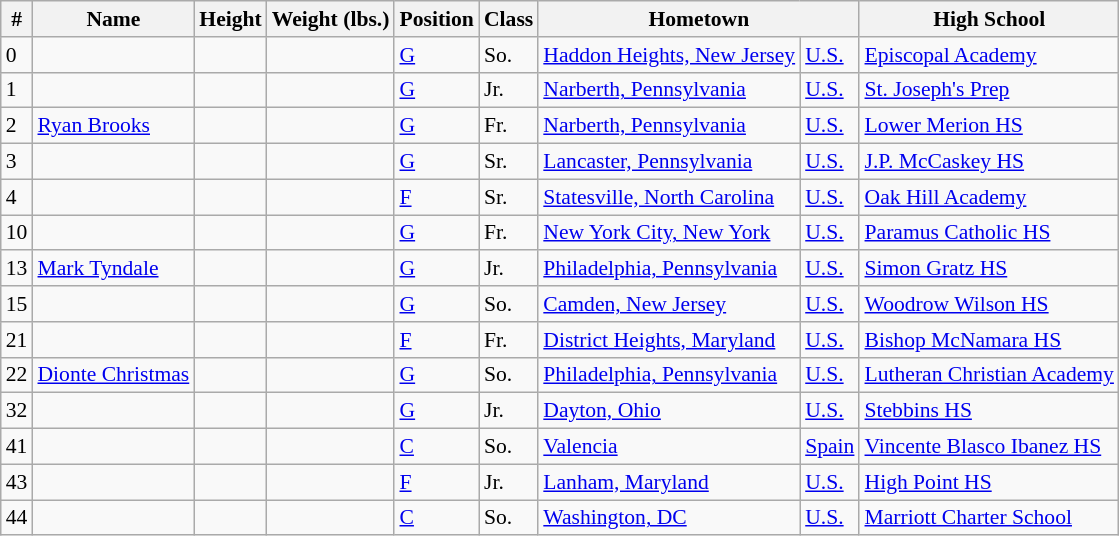<table class="wikitable" style="font-size: 90%">
<tr>
<th>#</th>
<th>Name</th>
<th>Height</th>
<th>Weight (lbs.)</th>
<th>Position</th>
<th>Class</th>
<th colspan="2">Hometown</th>
<th>High School</th>
</tr>
<tr>
<td>0</td>
<td></td>
<td></td>
<td></td>
<td><a href='#'>G</a></td>
<td>So.</td>
<td><a href='#'>Haddon Heights, New Jersey</a></td>
<td><a href='#'>U.S.</a></td>
<td><a href='#'>Episcopal Academy</a></td>
</tr>
<tr>
<td>1</td>
<td></td>
<td></td>
<td></td>
<td><a href='#'>G</a></td>
<td>Jr.</td>
<td><a href='#'>Narberth, Pennsylvania</a></td>
<td><a href='#'>U.S.</a></td>
<td><a href='#'>St. Joseph's Prep</a></td>
</tr>
<tr>
<td>2</td>
<td><a href='#'>Ryan Brooks</a></td>
<td></td>
<td></td>
<td><a href='#'>G</a></td>
<td>Fr.</td>
<td><a href='#'>Narberth, Pennsylvania</a></td>
<td><a href='#'>U.S.</a></td>
<td><a href='#'>Lower Merion HS</a></td>
</tr>
<tr>
<td>3</td>
<td></td>
<td></td>
<td></td>
<td><a href='#'>G</a></td>
<td>Sr.</td>
<td><a href='#'>Lancaster, Pennsylvania</a></td>
<td><a href='#'>U.S.</a></td>
<td><a href='#'>J.P. McCaskey HS</a></td>
</tr>
<tr>
<td>4</td>
<td></td>
<td></td>
<td></td>
<td><a href='#'>F</a></td>
<td>Sr.</td>
<td><a href='#'>Statesville, North Carolina</a></td>
<td><a href='#'>U.S.</a></td>
<td><a href='#'>Oak Hill Academy</a></td>
</tr>
<tr>
<td>10</td>
<td></td>
<td></td>
<td></td>
<td><a href='#'>G</a></td>
<td>Fr.</td>
<td><a href='#'>New York City, New York</a></td>
<td><a href='#'>U.S.</a></td>
<td><a href='#'>Paramus Catholic HS</a></td>
</tr>
<tr>
<td>13</td>
<td><a href='#'>Mark Tyndale</a></td>
<td></td>
<td></td>
<td><a href='#'>G</a></td>
<td>Jr.</td>
<td><a href='#'>Philadelphia, Pennsylvania</a></td>
<td><a href='#'>U.S.</a></td>
<td><a href='#'>Simon Gratz HS</a></td>
</tr>
<tr>
<td>15</td>
<td></td>
<td></td>
<td></td>
<td><a href='#'>G</a></td>
<td>So.</td>
<td><a href='#'>Camden, New Jersey</a></td>
<td><a href='#'>U.S.</a></td>
<td><a href='#'>Woodrow Wilson HS</a></td>
</tr>
<tr>
<td>21</td>
<td></td>
<td></td>
<td></td>
<td><a href='#'>F</a></td>
<td>Fr.</td>
<td><a href='#'>District Heights, Maryland</a></td>
<td><a href='#'>U.S.</a></td>
<td><a href='#'>Bishop McNamara HS</a></td>
</tr>
<tr>
<td>22</td>
<td><a href='#'>Dionte Christmas</a></td>
<td></td>
<td></td>
<td><a href='#'>G</a></td>
<td>So.</td>
<td><a href='#'>Philadelphia, Pennsylvania</a></td>
<td><a href='#'>U.S.</a></td>
<td><a href='#'>Lutheran Christian Academy</a></td>
</tr>
<tr>
<td>32</td>
<td></td>
<td></td>
<td></td>
<td><a href='#'>G</a></td>
<td>Jr.</td>
<td><a href='#'>Dayton, Ohio</a></td>
<td><a href='#'>U.S.</a></td>
<td><a href='#'>Stebbins HS</a></td>
</tr>
<tr>
<td>41</td>
<td></td>
<td></td>
<td></td>
<td><a href='#'>C</a></td>
<td>So.</td>
<td><a href='#'>Valencia</a></td>
<td><a href='#'>Spain</a></td>
<td><a href='#'>Vincente Blasco Ibanez HS</a></td>
</tr>
<tr>
<td>43</td>
<td></td>
<td></td>
<td></td>
<td><a href='#'>F</a></td>
<td>Jr.</td>
<td><a href='#'>Lanham, Maryland</a></td>
<td><a href='#'>U.S.</a></td>
<td><a href='#'>High Point HS</a></td>
</tr>
<tr>
<td>44</td>
<td></td>
<td></td>
<td></td>
<td><a href='#'>C</a></td>
<td>So.</td>
<td><a href='#'>Washington, DC</a></td>
<td><a href='#'>U.S.</a></td>
<td><a href='#'>Marriott Charter School</a></td>
</tr>
</table>
